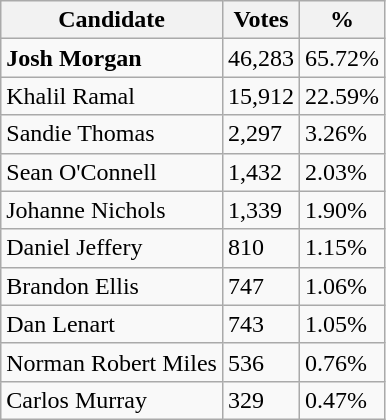<table class="wikitable">
<tr>
<th>Candidate</th>
<th>Votes</th>
<th>%</th>
</tr>
<tr>
<td><strong>Josh Morgan</strong></td>
<td>46,283</td>
<td>65.72%</td>
</tr>
<tr>
<td>Khalil Ramal</td>
<td>15,912</td>
<td>22.59%</td>
</tr>
<tr>
<td>Sandie Thomas</td>
<td>2,297</td>
<td>3.26%</td>
</tr>
<tr>
<td>Sean O'Connell</td>
<td>1,432</td>
<td>2.03%</td>
</tr>
<tr>
<td>Johanne Nichols</td>
<td>1,339</td>
<td>1.90%</td>
</tr>
<tr>
<td>Daniel Jeffery</td>
<td>810</td>
<td>1.15%</td>
</tr>
<tr>
<td>Brandon Ellis</td>
<td>747</td>
<td>1.06%</td>
</tr>
<tr>
<td>Dan Lenart</td>
<td>743</td>
<td>1.05%</td>
</tr>
<tr>
<td>Norman Robert Miles</td>
<td>536</td>
<td>0.76%</td>
</tr>
<tr>
<td>Carlos Murray</td>
<td>329</td>
<td>0.47%</td>
</tr>
</table>
